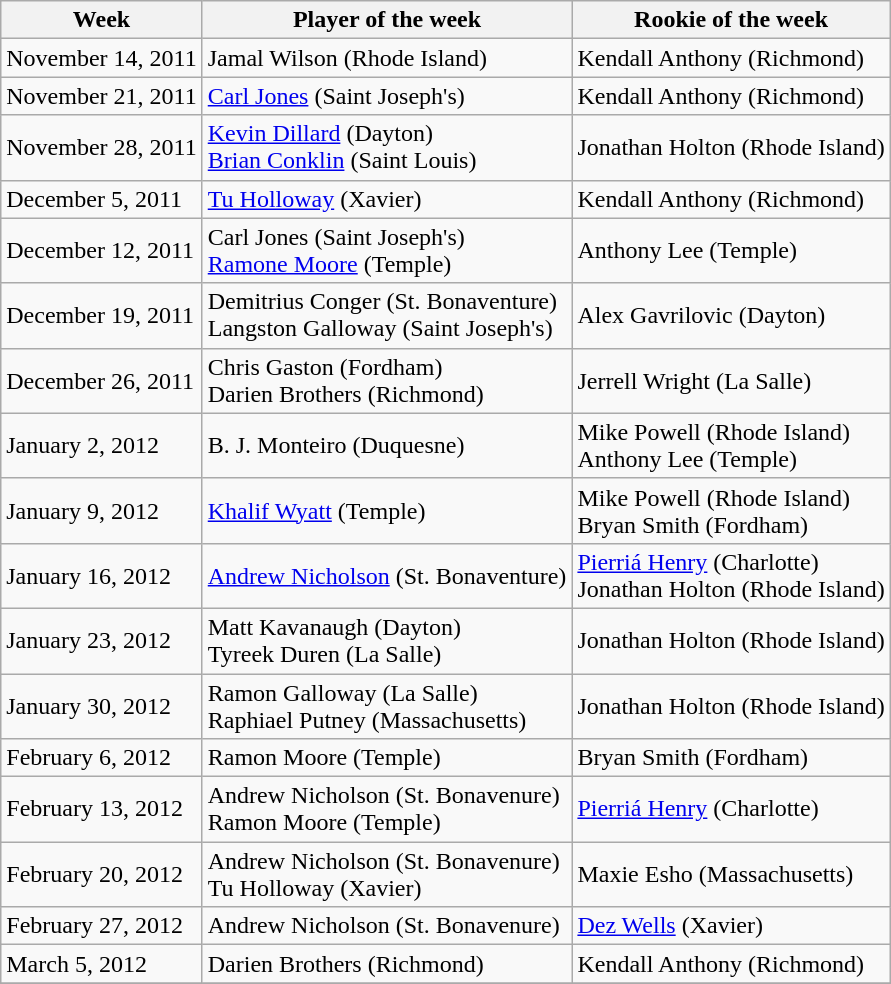<table class="wikitable" border="1">
<tr>
<th>Week</th>
<th>Player of the week</th>
<th>Rookie of the week</th>
</tr>
<tr>
<td>November 14, 2011</td>
<td>Jamal Wilson (Rhode Island)</td>
<td>Kendall Anthony (Richmond)</td>
</tr>
<tr>
<td>November 21, 2011</td>
<td><a href='#'>Carl Jones</a> (Saint Joseph's)</td>
<td>Kendall Anthony (Richmond)</td>
</tr>
<tr>
<td>November 28, 2011</td>
<td><a href='#'>Kevin Dillard</a> (Dayton)<br><a href='#'>Brian Conklin</a> (Saint Louis)</td>
<td>Jonathan Holton (Rhode Island)</td>
</tr>
<tr>
<td>December 5, 2011</td>
<td><a href='#'>Tu Holloway</a> (Xavier)</td>
<td>Kendall Anthony (Richmond)</td>
</tr>
<tr>
<td>December 12, 2011</td>
<td>Carl Jones (Saint Joseph's)<br><a href='#'>Ramone Moore</a> (Temple)</td>
<td>Anthony Lee (Temple)</td>
</tr>
<tr>
<td>December 19, 2011</td>
<td>Demitrius Conger (St. Bonaventure)<br>Langston Galloway (Saint Joseph's)</td>
<td>Alex Gavrilovic (Dayton)</td>
</tr>
<tr>
<td>December 26, 2011</td>
<td>Chris Gaston (Fordham)<br>Darien Brothers (Richmond)</td>
<td>Jerrell Wright (La Salle)</td>
</tr>
<tr>
<td>January 2, 2012</td>
<td>B. J. Monteiro (Duquesne)</td>
<td>Mike Powell (Rhode Island)<br>Anthony Lee (Temple)</td>
</tr>
<tr>
<td>January 9, 2012</td>
<td><a href='#'>Khalif Wyatt</a> (Temple)</td>
<td>Mike Powell (Rhode Island)<br>Bryan Smith (Fordham)</td>
</tr>
<tr>
<td>January 16, 2012</td>
<td><a href='#'>Andrew Nicholson</a> (St. Bonaventure)</td>
<td><a href='#'>Pierriá Henry</a> (Charlotte)<br>Jonathan Holton (Rhode Island)</td>
</tr>
<tr>
<td>January 23, 2012</td>
<td>Matt Kavanaugh (Dayton)<br>Tyreek Duren (La Salle)</td>
<td>Jonathan Holton (Rhode Island)</td>
</tr>
<tr>
<td>January 30, 2012</td>
<td>Ramon Galloway (La Salle)<br>Raphiael Putney (Massachusetts)</td>
<td>Jonathan Holton (Rhode Island)</td>
</tr>
<tr>
<td>February 6, 2012</td>
<td>Ramon Moore (Temple)</td>
<td>Bryan Smith (Fordham)</td>
</tr>
<tr>
<td>February 13, 2012</td>
<td>Andrew Nicholson (St. Bonavenure)<br>Ramon Moore (Temple)</td>
<td><a href='#'>Pierriá Henry</a> (Charlotte)</td>
</tr>
<tr>
<td>February 20, 2012</td>
<td>Andrew Nicholson (St. Bonavenure)<br>Tu Holloway (Xavier)</td>
<td>Maxie Esho (Massachusetts)</td>
</tr>
<tr>
<td>February 27, 2012</td>
<td>Andrew Nicholson (St. Bonavenure)</td>
<td><a href='#'>Dez Wells</a> (Xavier)</td>
</tr>
<tr>
<td>March 5, 2012</td>
<td>Darien Brothers (Richmond)</td>
<td>Kendall Anthony (Richmond)</td>
</tr>
<tr>
</tr>
</table>
